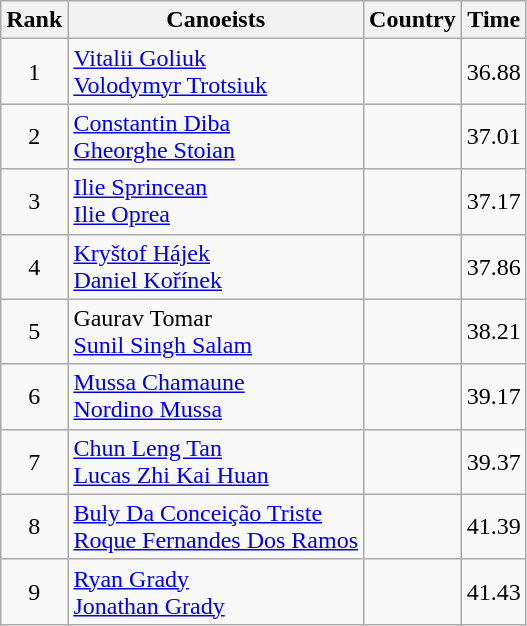<table class="wikitable" style="text-align:center">
<tr>
<th>Rank</th>
<th>Canoeists</th>
<th>Country</th>
<th>Time</th>
</tr>
<tr>
<td>1</td>
<td align="left"><a href='#'>Vitalii Goliuk</a><br><a href='#'>Volodymyr Trotsiuk</a></td>
<td align="left"></td>
<td>36.88</td>
</tr>
<tr>
<td>2</td>
<td align="left"><a href='#'>Constantin Diba</a><br><a href='#'>Gheorghe Stoian</a></td>
<td align="left"></td>
<td>37.01</td>
</tr>
<tr>
<td>3</td>
<td align="left"><a href='#'>Ilie Sprincean</a><br><a href='#'>Ilie Oprea</a></td>
<td align="left"></td>
<td>37.17</td>
</tr>
<tr>
<td>4</td>
<td align="left"><a href='#'>Kryštof Hájek</a><br><a href='#'>Daniel Kořínek</a></td>
<td align="left"></td>
<td>37.86</td>
</tr>
<tr>
<td>5</td>
<td align="left">Gaurav Tomar<br><a href='#'>Sunil Singh Salam</a></td>
<td align="left"></td>
<td>38.21</td>
</tr>
<tr>
<td>6</td>
<td align="left"><a href='#'>Mussa Chamaune</a><br><a href='#'>Nordino Mussa</a></td>
<td align="left"></td>
<td>39.17</td>
</tr>
<tr>
<td>7</td>
<td align="left"><a href='#'>Chun Leng Tan</a><br><a href='#'>Lucas Zhi Kai Huan</a></td>
<td align="left"></td>
<td>39.37</td>
</tr>
<tr>
<td>8</td>
<td align="left"><a href='#'>Buly Da Conceição Triste</a><br><a href='#'>Roque Fernandes Dos Ramos</a></td>
<td align="left"></td>
<td>41.39</td>
</tr>
<tr>
<td>9</td>
<td align="left"><a href='#'>Ryan Grady</a><br><a href='#'>Jonathan Grady</a></td>
<td align="left"></td>
<td>41.43</td>
</tr>
</table>
